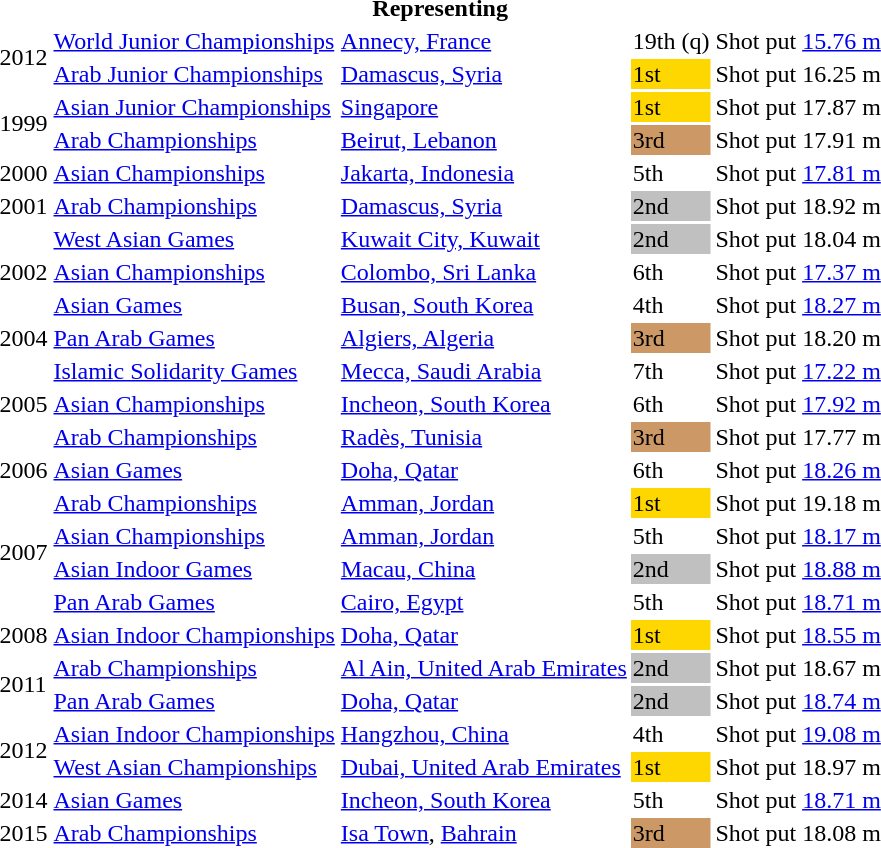<table>
<tr>
<th colspan="6">Representing </th>
</tr>
<tr>
<td rowspan=2>2012</td>
<td><a href='#'>World Junior Championships</a></td>
<td><a href='#'>Annecy, France</a></td>
<td>19th (q)</td>
<td>Shot put</td>
<td><a href='#'>15.76 m</a></td>
</tr>
<tr>
<td><a href='#'>Arab Junior Championships</a></td>
<td><a href='#'>Damascus, Syria</a></td>
<td bgcolor=gold>1st</td>
<td>Shot put</td>
<td>16.25 m</td>
</tr>
<tr>
<td rowspan=2>1999</td>
<td><a href='#'>Asian Junior Championships</a></td>
<td><a href='#'>Singapore</a></td>
<td bgcolor=gold>1st</td>
<td>Shot put</td>
<td>17.87 m</td>
</tr>
<tr>
<td><a href='#'>Arab Championships</a></td>
<td><a href='#'>Beirut, Lebanon</a></td>
<td bgcolor=cc9966>3rd</td>
<td>Shot put</td>
<td>17.91 m</td>
</tr>
<tr>
<td>2000</td>
<td><a href='#'>Asian Championships</a></td>
<td><a href='#'>Jakarta, Indonesia</a></td>
<td>5th</td>
<td>Shot put</td>
<td><a href='#'>17.81 m</a></td>
</tr>
<tr>
<td>2001</td>
<td><a href='#'>Arab Championships</a></td>
<td><a href='#'>Damascus, Syria</a></td>
<td bgcolor=silver>2nd</td>
<td>Shot put</td>
<td>18.92 m</td>
</tr>
<tr>
<td rowspan=3>2002</td>
<td><a href='#'>West Asian Games</a></td>
<td><a href='#'>Kuwait City, Kuwait</a></td>
<td bgcolor=silver>2nd</td>
<td>Shot put</td>
<td>18.04 m</td>
</tr>
<tr>
<td><a href='#'>Asian Championships</a></td>
<td><a href='#'>Colombo, Sri Lanka</a></td>
<td>6th</td>
<td>Shot put</td>
<td><a href='#'>17.37 m</a></td>
</tr>
<tr>
<td><a href='#'>Asian Games</a></td>
<td><a href='#'>Busan, South Korea</a></td>
<td>4th</td>
<td>Shot put</td>
<td><a href='#'>18.27 m</a></td>
</tr>
<tr>
<td>2004</td>
<td><a href='#'>Pan Arab Games</a></td>
<td><a href='#'>Algiers, Algeria</a></td>
<td bgcolor=cc9966>3rd</td>
<td>Shot put</td>
<td>18.20 m</td>
</tr>
<tr>
<td rowspan=3>2005</td>
<td><a href='#'>Islamic Solidarity Games</a></td>
<td><a href='#'>Mecca, Saudi Arabia</a></td>
<td>7th</td>
<td>Shot put</td>
<td><a href='#'>17.22 m</a></td>
</tr>
<tr>
<td><a href='#'>Asian Championships</a></td>
<td><a href='#'>Incheon, South Korea</a></td>
<td>6th</td>
<td>Shot put</td>
<td><a href='#'>17.92 m</a></td>
</tr>
<tr>
<td><a href='#'>Arab Championships</a></td>
<td><a href='#'>Radès, Tunisia</a></td>
<td bgcolor=cc9966>3rd</td>
<td>Shot put</td>
<td>17.77 m</td>
</tr>
<tr>
<td>2006</td>
<td><a href='#'>Asian Games</a></td>
<td><a href='#'>Doha, Qatar</a></td>
<td>6th</td>
<td>Shot put</td>
<td><a href='#'>18.26 m</a></td>
</tr>
<tr>
<td rowspan=4>2007</td>
<td><a href='#'>Arab Championships</a></td>
<td><a href='#'>Amman, Jordan</a></td>
<td bgcolor=gold>1st</td>
<td>Shot put</td>
<td>19.18 m</td>
</tr>
<tr>
<td><a href='#'>Asian Championships</a></td>
<td><a href='#'>Amman, Jordan</a></td>
<td>5th</td>
<td>Shot put</td>
<td><a href='#'>18.17 m</a></td>
</tr>
<tr>
<td><a href='#'>Asian Indoor Games</a></td>
<td><a href='#'>Macau, China</a></td>
<td bgcolor=silver>2nd</td>
<td>Shot put</td>
<td><a href='#'>18.88 m</a></td>
</tr>
<tr>
<td><a href='#'>Pan Arab Games</a></td>
<td><a href='#'>Cairo, Egypt</a></td>
<td>5th</td>
<td>Shot put</td>
<td><a href='#'>18.71 m</a></td>
</tr>
<tr>
<td>2008</td>
<td><a href='#'>Asian Indoor Championships</a></td>
<td><a href='#'>Doha, Qatar</a></td>
<td bgcolor=gold>1st</td>
<td>Shot put</td>
<td><a href='#'>18.55 m</a></td>
</tr>
<tr>
<td rowspan=2>2011</td>
<td><a href='#'>Arab Championships</a></td>
<td><a href='#'>Al Ain, United Arab Emirates</a></td>
<td bgcolor=silver>2nd</td>
<td>Shot put</td>
<td>18.67 m</td>
</tr>
<tr>
<td><a href='#'>Pan Arab Games</a></td>
<td><a href='#'>Doha, Qatar</a></td>
<td bgcolor=silver>2nd</td>
<td>Shot put</td>
<td><a href='#'>18.74 m</a></td>
</tr>
<tr>
<td rowspan=2>2012</td>
<td><a href='#'>Asian Indoor Championships</a></td>
<td><a href='#'>Hangzhou, China</a></td>
<td>4th</td>
<td>Shot put</td>
<td><a href='#'>19.08 m</a></td>
</tr>
<tr>
<td><a href='#'>West Asian Championships</a></td>
<td><a href='#'>Dubai, United Arab Emirates</a></td>
<td bgcolor=gold>1st</td>
<td>Shot put</td>
<td>18.97 m</td>
</tr>
<tr>
<td>2014</td>
<td><a href='#'>Asian Games</a></td>
<td><a href='#'>Incheon, South Korea</a></td>
<td>5th</td>
<td>Shot put</td>
<td><a href='#'>18.71 m</a></td>
</tr>
<tr>
<td>2015</td>
<td><a href='#'>Arab Championships</a></td>
<td><a href='#'>Isa Town</a>, <a href='#'>Bahrain</a></td>
<td bgcolor=cc9966>3rd</td>
<td>Shot put</td>
<td>18.08 m</td>
</tr>
</table>
